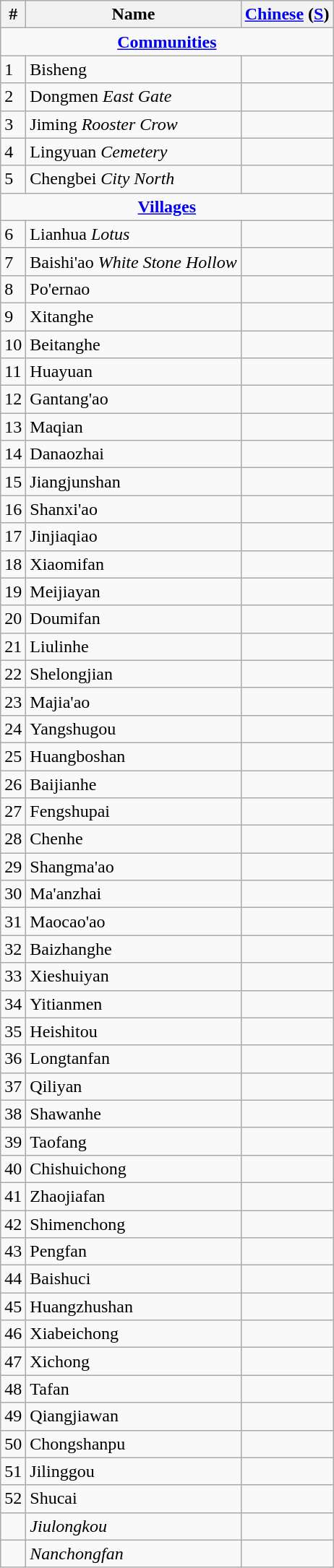<table class="wikitable sortable">
<tr>
<th>#</th>
<th>Name</th>
<th><a href='#'>Chinese</a> (<a href='#'>S</a>)</th>
</tr>
<tr>
<td style="text-align:center;" colspan="7"><strong><a href='#'>Communities</a></strong></td>
</tr>
<tr>
<td>1</td>
<td>Bisheng</td>
<td></td>
</tr>
<tr>
<td>2</td>
<td>Dongmen <em>East Gate</em></td>
<td></td>
</tr>
<tr>
<td>3</td>
<td>Jiming <em>Rooster Crow</em></td>
<td></td>
</tr>
<tr>
<td>4</td>
<td>Lingyuan <em>Cemetery</em></td>
<td></td>
</tr>
<tr>
<td>5</td>
<td>Chengbei <em>City North</em></td>
<td></td>
</tr>
<tr>
<td style="text-align:center;" colspan="7"><strong><a href='#'>Villages</a></strong></td>
</tr>
<tr>
<td>6</td>
<td>Lianhua <em>Lotus</em></td>
<td></td>
</tr>
<tr>
<td>7</td>
<td>Baishi'ao <em>White Stone Hollow</em></td>
<td></td>
</tr>
<tr>
<td>8</td>
<td>Po'ernao</td>
<td></td>
</tr>
<tr>
<td>9</td>
<td>Xitanghe</td>
<td></td>
</tr>
<tr>
<td>10</td>
<td>Beitanghe</td>
<td></td>
</tr>
<tr>
<td>11</td>
<td>Huayuan</td>
<td></td>
</tr>
<tr>
<td>12</td>
<td>Gantang'ao</td>
<td></td>
</tr>
<tr>
<td>13</td>
<td>Maqian</td>
<td></td>
</tr>
<tr>
<td>14</td>
<td>Danaozhai</td>
<td></td>
</tr>
<tr>
<td>15</td>
<td>Jiangjunshan</td>
<td></td>
</tr>
<tr>
<td>16</td>
<td>Shanxi'ao</td>
<td></td>
</tr>
<tr>
<td>17</td>
<td>Jinjiaqiao</td>
<td></td>
</tr>
<tr>
<td>18</td>
<td>Xiaomifan</td>
<td></td>
</tr>
<tr>
<td>19</td>
<td>Meijiayan</td>
<td></td>
</tr>
<tr>
<td>20</td>
<td>Doumifan</td>
<td></td>
</tr>
<tr>
<td>21</td>
<td>Liulinhe</td>
<td></td>
</tr>
<tr>
<td>22</td>
<td>Shelongjian</td>
<td></td>
</tr>
<tr>
<td>23</td>
<td>Majia'ao</td>
<td></td>
</tr>
<tr>
<td>24</td>
<td>Yangshugou</td>
<td></td>
</tr>
<tr>
<td>25</td>
<td>Huangboshan</td>
<td></td>
</tr>
<tr>
<td>26</td>
<td>Baijianhe</td>
<td></td>
</tr>
<tr>
<td>27</td>
<td>Fengshupai</td>
<td></td>
</tr>
<tr>
<td>28</td>
<td>Chenhe</td>
<td></td>
</tr>
<tr>
<td>29</td>
<td>Shangma'ao</td>
<td></td>
</tr>
<tr>
<td>30</td>
<td>Ma'anzhai</td>
<td></td>
</tr>
<tr>
<td>31</td>
<td>Maocao'ao</td>
<td></td>
</tr>
<tr>
<td>32</td>
<td>Baizhanghe</td>
<td></td>
</tr>
<tr>
<td>33</td>
<td>Xieshuiyan</td>
<td></td>
</tr>
<tr>
<td>34</td>
<td>Yitianmen</td>
<td></td>
</tr>
<tr>
<td>35</td>
<td>Heishitou</td>
<td></td>
</tr>
<tr>
<td>36</td>
<td>Longtanfan</td>
<td></td>
</tr>
<tr>
<td>37</td>
<td>Qiliyan</td>
<td></td>
</tr>
<tr>
<td>38</td>
<td>Shawanhe</td>
<td></td>
</tr>
<tr>
<td>39</td>
<td>Taofang</td>
<td></td>
</tr>
<tr>
<td>40</td>
<td>Chishuichong</td>
<td></td>
</tr>
<tr>
<td>41</td>
<td>Zhaojiafan</td>
<td></td>
</tr>
<tr>
<td>42</td>
<td>Shimenchong</td>
<td></td>
</tr>
<tr>
<td>43</td>
<td>Pengfan</td>
<td></td>
</tr>
<tr>
<td>44</td>
<td>Baishuci</td>
<td></td>
</tr>
<tr>
<td>45</td>
<td>Huangzhushan</td>
<td></td>
</tr>
<tr>
<td>46</td>
<td>Xiabeichong</td>
<td></td>
</tr>
<tr>
<td>47</td>
<td>Xichong </td>
<td></td>
</tr>
<tr>
<td>48</td>
<td>Tafan</td>
<td></td>
</tr>
<tr>
<td>49</td>
<td>Qiangjiawan</td>
<td></td>
</tr>
<tr>
<td>50</td>
<td>Chongshanpu</td>
<td></td>
</tr>
<tr>
<td>51</td>
<td>Jilinggou</td>
<td></td>
</tr>
<tr>
<td>52</td>
<td>Shucai</td>
<td></td>
</tr>
<tr>
<td></td>
<td><em>Jiulongkou</em></td>
<td></td>
</tr>
<tr>
<td></td>
<td><em>Nanchongfan</em></td>
<td></td>
</tr>
</table>
